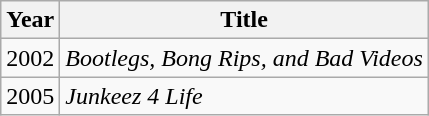<table class="wikitable">
<tr>
<th>Year</th>
<th>Title</th>
</tr>
<tr>
<td>2002</td>
<td><em>Bootlegs, Bong Rips, and Bad Videos</em></td>
</tr>
<tr>
<td>2005</td>
<td><em>Junkeez 4 Life</em></td>
</tr>
</table>
